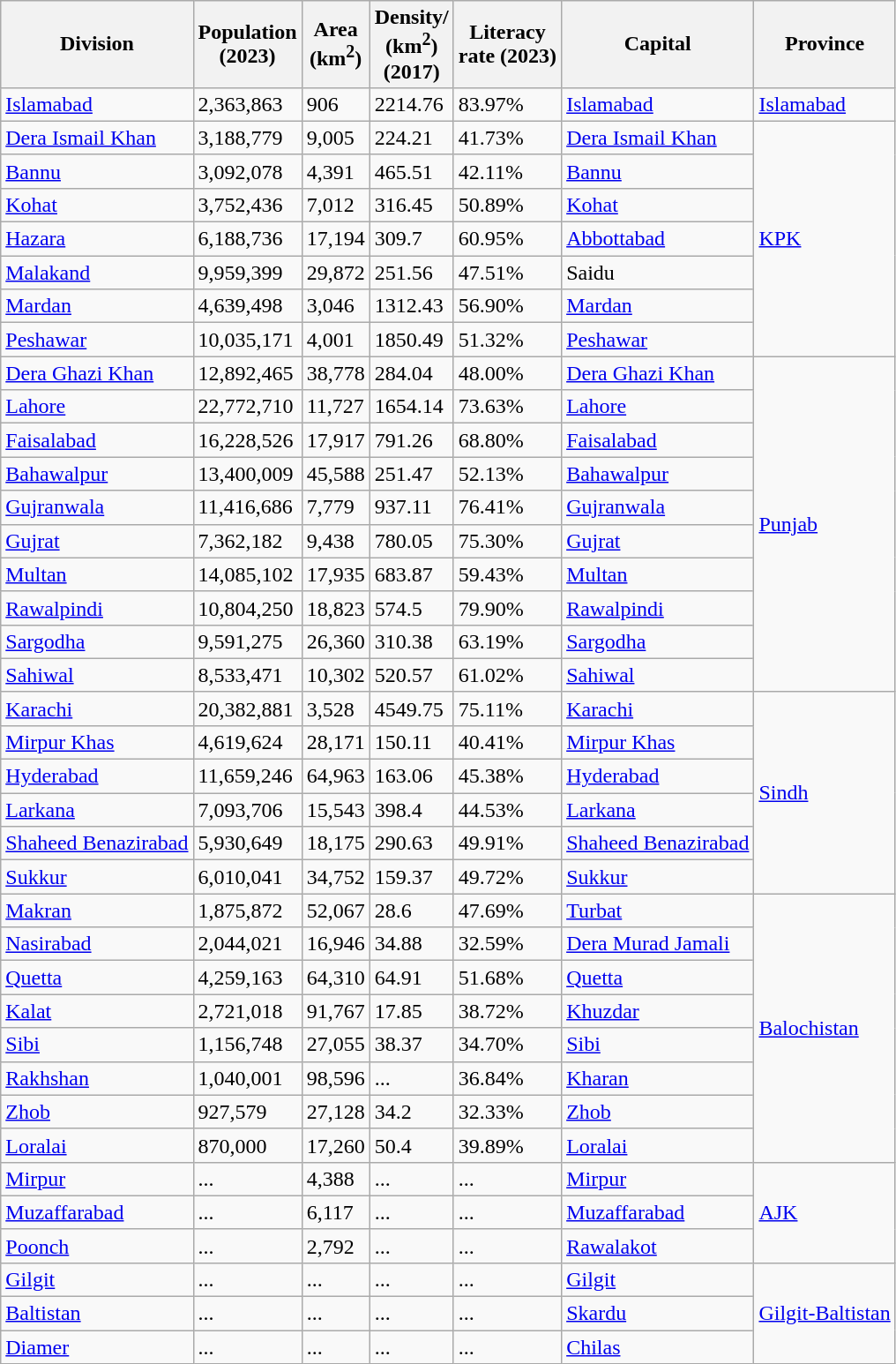<table class="wikitable sortable static-row-numbers static-row-header-hash">
<tr>
<th>Division</th>
<th>Population<br>(2023)</th>
<th>Area<br>(km<sup>2</sup>)</th>
<th>Density/<br>(km<sup>2</sup>)<br>(2017)</th>
<th>Literacy<br>rate
(2023)<br></th>
<th>Capital</th>
<th>Province</th>
</tr>
<tr>
<td><a href='#'>Islamabad</a></td>
<td>2,363,863</td>
<td>906</td>
<td>2214.76</td>
<td>83.97%</td>
<td><a href='#'>Islamabad</a></td>
<td><a href='#'>Islamabad</a></td>
</tr>
<tr>
<td><a href='#'>Dera Ismail Khan</a></td>
<td>3,188,779</td>
<td>9,005</td>
<td>224.21</td>
<td>41.73%</td>
<td><a href='#'>Dera Ismail Khan</a></td>
<td rowspan="7"><a href='#'>KPK</a></td>
</tr>
<tr>
<td><a href='#'>Bannu</a></td>
<td>3,092,078</td>
<td>4,391</td>
<td>465.51</td>
<td>42.11%</td>
<td><a href='#'>Bannu</a></td>
</tr>
<tr>
<td><a href='#'>Kohat</a></td>
<td>3,752,436</td>
<td>7,012</td>
<td>316.45</td>
<td>50.89%</td>
<td><a href='#'>Kohat</a></td>
</tr>
<tr>
<td><a href='#'>Hazara</a></td>
<td>6,188,736</td>
<td>17,194</td>
<td>309.7</td>
<td>60.95%</td>
<td><a href='#'>Abbottabad</a></td>
</tr>
<tr>
<td><a href='#'>Malakand</a></td>
<td>9,959,399</td>
<td>29,872</td>
<td>251.56</td>
<td>47.51%</td>
<td>Saidu</td>
</tr>
<tr>
<td><a href='#'>Mardan</a></td>
<td>4,639,498</td>
<td>3,046</td>
<td>1312.43</td>
<td>56.90%</td>
<td><a href='#'>Mardan</a></td>
</tr>
<tr>
<td><a href='#'>Peshawar</a></td>
<td>10,035,171</td>
<td>4,001</td>
<td>1850.49</td>
<td>51.32%</td>
<td><a href='#'>Peshawar</a></td>
</tr>
<tr>
<td><a href='#'>Dera Ghazi Khan</a></td>
<td>12,892,465</td>
<td>38,778</td>
<td>284.04</td>
<td>48.00%</td>
<td><a href='#'>Dera Ghazi Khan</a></td>
<td rowspan="10"><a href='#'>Punjab</a></td>
</tr>
<tr>
<td><a href='#'>Lahore</a></td>
<td>22,772,710</td>
<td>11,727</td>
<td>1654.14</td>
<td>73.63%</td>
<td><a href='#'>Lahore</a></td>
</tr>
<tr>
<td><a href='#'>Faisalabad</a></td>
<td>16,228,526</td>
<td>17,917</td>
<td>791.26</td>
<td>68.80%</td>
<td><a href='#'>Faisalabad</a></td>
</tr>
<tr>
<td><a href='#'>Bahawalpur</a></td>
<td>13,400,009</td>
<td>45,588</td>
<td>251.47</td>
<td>52.13%</td>
<td><a href='#'>Bahawalpur</a></td>
</tr>
<tr>
<td><a href='#'>Gujranwala</a></td>
<td>11,416,686</td>
<td>7,779</td>
<td>937.11</td>
<td>76.41%</td>
<td><a href='#'>Gujranwala</a></td>
</tr>
<tr>
<td><a href='#'>Gujrat</a></td>
<td>7,362,182</td>
<td>9,438</td>
<td>780.05</td>
<td>75.30%</td>
<td><a href='#'>Gujrat</a></td>
</tr>
<tr>
<td><a href='#'>Multan</a></td>
<td>14,085,102</td>
<td>17,935</td>
<td>683.87</td>
<td>59.43%</td>
<td><a href='#'>Multan</a></td>
</tr>
<tr>
<td><a href='#'>Rawalpindi</a></td>
<td>10,804,250</td>
<td>18,823</td>
<td>574.5</td>
<td>79.90%</td>
<td><a href='#'>Rawalpindi</a></td>
</tr>
<tr>
<td><a href='#'>Sargodha</a></td>
<td>9,591,275</td>
<td>26,360</td>
<td>310.38</td>
<td>63.19%</td>
<td><a href='#'>Sargodha</a></td>
</tr>
<tr>
<td><a href='#'>Sahiwal</a></td>
<td>8,533,471</td>
<td>10,302</td>
<td>520.57</td>
<td>61.02%</td>
<td><a href='#'>Sahiwal</a></td>
</tr>
<tr>
<td><a href='#'>Karachi</a></td>
<td>20,382,881</td>
<td>3,528</td>
<td>4549.75</td>
<td>75.11%</td>
<td><a href='#'>Karachi</a></td>
<td rowspan="6"><a href='#'>Sindh</a></td>
</tr>
<tr>
<td><a href='#'>Mirpur Khas</a></td>
<td>4,619,624</td>
<td>28,171</td>
<td>150.11</td>
<td>40.41%</td>
<td><a href='#'>Mirpur Khas</a></td>
</tr>
<tr>
<td><a href='#'>Hyderabad</a></td>
<td>11,659,246</td>
<td>64,963</td>
<td>163.06</td>
<td>45.38%</td>
<td><a href='#'>Hyderabad</a></td>
</tr>
<tr>
<td><a href='#'>Larkana</a></td>
<td>7,093,706</td>
<td>15,543</td>
<td>398.4</td>
<td>44.53%</td>
<td><a href='#'>Larkana</a></td>
</tr>
<tr>
<td><a href='#'>Shaheed Benazirabad</a></td>
<td>5,930,649</td>
<td>18,175</td>
<td>290.63</td>
<td>49.91%</td>
<td><a href='#'>Shaheed Benazirabad</a></td>
</tr>
<tr>
<td><a href='#'>Sukkur</a></td>
<td>6,010,041</td>
<td>34,752</td>
<td>159.37</td>
<td>49.72%</td>
<td><a href='#'>Sukkur</a></td>
</tr>
<tr>
<td><a href='#'>Makran</a></td>
<td>1,875,872</td>
<td>52,067</td>
<td>28.6</td>
<td>47.69%</td>
<td><a href='#'>Turbat</a></td>
<td rowspan="8"><a href='#'>Balochistan</a></td>
</tr>
<tr>
<td><a href='#'>Nasirabad</a></td>
<td>2,044,021</td>
<td>16,946</td>
<td>34.88</td>
<td>32.59%</td>
<td><a href='#'>Dera Murad Jamali</a></td>
</tr>
<tr>
<td><a href='#'>Quetta</a></td>
<td>4,259,163</td>
<td>64,310</td>
<td>64.91</td>
<td>51.68%</td>
<td><a href='#'>Quetta</a></td>
</tr>
<tr>
<td><a href='#'>Kalat</a></td>
<td>2,721,018</td>
<td>91,767</td>
<td>17.85</td>
<td>38.72%</td>
<td><a href='#'>Khuzdar</a></td>
</tr>
<tr>
<td><a href='#'>Sibi</a></td>
<td>1,156,748</td>
<td>27,055</td>
<td>38.37</td>
<td>34.70%</td>
<td><a href='#'>Sibi</a></td>
</tr>
<tr>
<td><a href='#'>Rakhshan</a></td>
<td>1,040,001</td>
<td>98,596</td>
<td>...</td>
<td>36.84%</td>
<td><a href='#'>Kharan</a></td>
</tr>
<tr>
<td><a href='#'>Zhob</a></td>
<td>927,579</td>
<td>27,128</td>
<td>34.2</td>
<td>32.33%</td>
<td><a href='#'>Zhob</a></td>
</tr>
<tr>
<td><a href='#'>Loralai</a></td>
<td>870,000</td>
<td>17,260</td>
<td>50.4</td>
<td>39.89%</td>
<td><a href='#'>Loralai</a></td>
</tr>
<tr>
<td><a href='#'>Mirpur</a></td>
<td>...</td>
<td>4,388</td>
<td>...</td>
<td>...</td>
<td><a href='#'>Mirpur</a></td>
<td rowspan="3"><a href='#'>AJK</a></td>
</tr>
<tr>
<td><a href='#'>Muzaffarabad</a></td>
<td>...</td>
<td>6,117</td>
<td>...</td>
<td>...</td>
<td><a href='#'>Muzaffarabad</a></td>
</tr>
<tr>
<td><a href='#'>Poonch</a></td>
<td>...</td>
<td>2,792</td>
<td>...</td>
<td>...</td>
<td><a href='#'>Rawalakot</a></td>
</tr>
<tr>
<td><a href='#'>Gilgit</a></td>
<td>...</td>
<td>...</td>
<td>...</td>
<td>...</td>
<td><a href='#'>Gilgit</a></td>
<td rowspan="3"><a href='#'>Gilgit-Baltistan</a></td>
</tr>
<tr>
<td><a href='#'>Baltistan</a></td>
<td>...</td>
<td>...</td>
<td>...</td>
<td>...</td>
<td><a href='#'>Skardu</a></td>
</tr>
<tr>
<td><a href='#'>Diamer</a></td>
<td>...</td>
<td>...</td>
<td>...</td>
<td>...</td>
<td><a href='#'>Chilas</a></td>
</tr>
</table>
